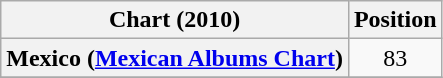<table class="wikitable plainrowheaders sortable" style="text-align:center;">
<tr>
<th scope="col">Chart (2010)</th>
<th scope="col">Position</th>
</tr>
<tr>
<th scope="row">Mexico (<a href='#'>Mexican Albums Chart</a>)</th>
<td>83</td>
</tr>
<tr>
</tr>
</table>
